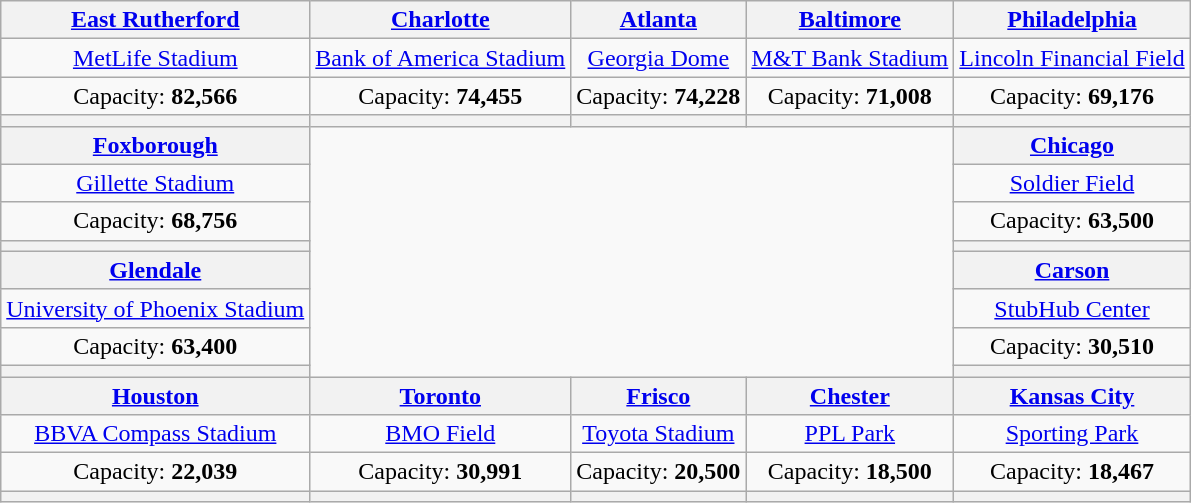<table class="wikitable" style="text-align:center">
<tr>
<th><a href='#'>East Rutherford</a></th>
<th><a href='#'>Charlotte</a></th>
<th><a href='#'>Atlanta</a></th>
<th><a href='#'>Baltimore</a></th>
<th><a href='#'>Philadelphia</a></th>
</tr>
<tr>
<td><a href='#'>MetLife Stadium</a></td>
<td><a href='#'>Bank of America Stadium</a></td>
<td><a href='#'>Georgia Dome</a></td>
<td><a href='#'>M&T Bank Stadium</a></td>
<td><a href='#'>Lincoln Financial Field</a></td>
</tr>
<tr>
<td>Capacity: <strong>82,566</strong></td>
<td>Capacity: <strong>74,455</strong></td>
<td>Capacity: <strong>74,228</strong></td>
<td>Capacity: <strong>71,008</strong></td>
<td>Capacity: <strong>69,176</strong></td>
</tr>
<tr>
<th></th>
<th></th>
<th></th>
<th></th>
<th></th>
</tr>
<tr>
<th><a href='#'>Foxborough</a></th>
<td colspan="3" rowspan="8"></td>
<th><a href='#'>Chicago</a></th>
</tr>
<tr>
<td><a href='#'>Gillette Stadium</a></td>
<td><a href='#'>Soldier Field</a></td>
</tr>
<tr>
<td>Capacity: <strong>68,756</strong></td>
<td>Capacity: <strong>63,500</strong></td>
</tr>
<tr>
<th></th>
<th></th>
</tr>
<tr>
<th><a href='#'>Glendale</a></th>
<th><a href='#'>Carson</a></th>
</tr>
<tr>
<td><a href='#'>University of Phoenix Stadium</a></td>
<td><a href='#'>StubHub Center</a></td>
</tr>
<tr>
<td>Capacity: <strong>63,400</strong></td>
<td>Capacity: <strong>30,510</strong></td>
</tr>
<tr>
<th></th>
<th></th>
</tr>
<tr>
<th><a href='#'>Houston</a></th>
<th><a href='#'>Toronto</a></th>
<th><a href='#'>Frisco</a></th>
<th><a href='#'>Chester</a></th>
<th><a href='#'>Kansas City</a></th>
</tr>
<tr>
<td><a href='#'>BBVA Compass Stadium</a></td>
<td><a href='#'>BMO Field</a></td>
<td><a href='#'>Toyota Stadium</a></td>
<td><a href='#'>PPL Park</a></td>
<td><a href='#'>Sporting Park</a></td>
</tr>
<tr>
<td>Capacity: <strong>22,039</strong></td>
<td>Capacity: <strong>30,991</strong></td>
<td>Capacity: <strong>20,500</strong></td>
<td>Capacity: <strong>18,500</strong></td>
<td>Capacity: <strong>18,467</strong></td>
</tr>
<tr>
<th></th>
<th></th>
<th></th>
<th></th>
<th></th>
</tr>
</table>
